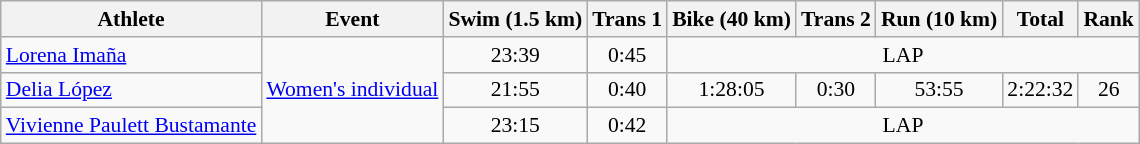<table class="wikitable" style="font-size:90%">
<tr>
<th>Athlete</th>
<th>Event</th>
<th>Swim (1.5 km)</th>
<th>Trans 1</th>
<th>Bike (40 km)</th>
<th>Trans 2</th>
<th>Run (10 km)</th>
<th>Total</th>
<th>Rank</th>
</tr>
<tr>
<td><a href='#'>Lorena Imaña</a></td>
<td rowspan="3"><a href='#'>Women's individual</a></td>
<td align=center>23:39</td>
<td align=center>0:45</td>
<td align=center colspan=5>LAP</td>
</tr>
<tr>
<td><a href='#'>Delia López</a></td>
<td align=center>21:55</td>
<td align=center>0:40</td>
<td align=center>1:28:05</td>
<td align=center>0:30</td>
<td align=center>53:55</td>
<td align=center>2:22:32</td>
<td align=center>26</td>
</tr>
<tr>
<td><a href='#'>Vivienne Paulett Bustamante</a></td>
<td align=center>23:15</td>
<td align=center>0:42</td>
<td align=center colspan=5>LAP</td>
</tr>
</table>
